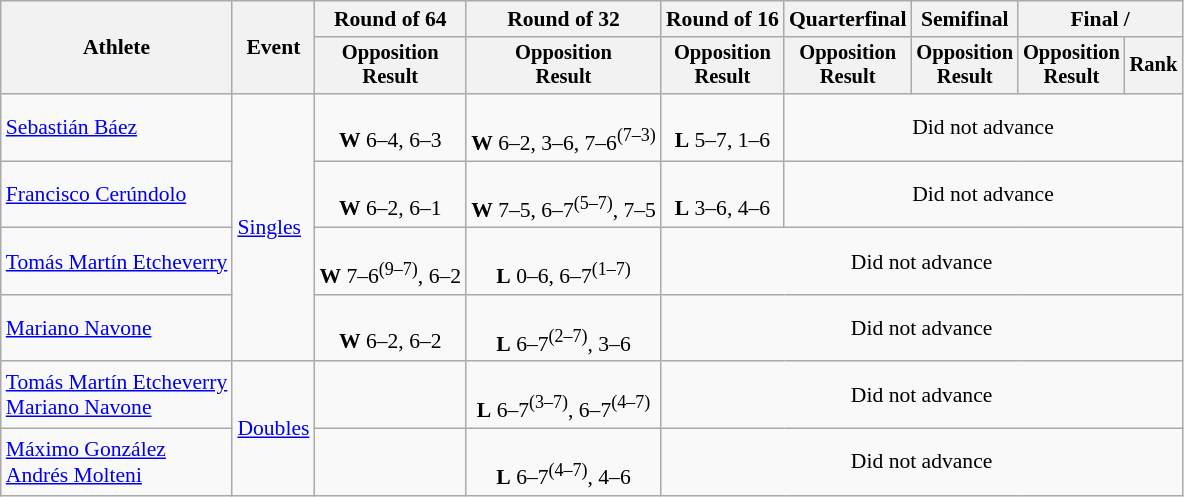<table class="wikitable" style="font-size:90%;">
<tr>
<th rowspan=2>Athlete</th>
<th rowspan=2>Event</th>
<th>Round of 64</th>
<th>Round of 32</th>
<th>Round of 16</th>
<th>Quarterfinal</th>
<th>Semifinal</th>
<th colspan=2>Final / </th>
</tr>
<tr style="font-size:95%">
<th>Opposition<br>Result</th>
<th>Opposition<br>Result</th>
<th>Opposition<br>Result</th>
<th>Opposition<br>Result</th>
<th>Opposition<br>Result</th>
<th>Opposition<br>Result</th>
<th>Rank</th>
</tr>
<tr align=center>
<td align=left><a href='#'>Sebastián Báez</a></td>
<td align=left rowspan="4"><a href='#'>Singles</a></td>
<td><br><strong>W</strong> 6–4, 6–3</td>
<td><br><strong>W</strong> 6–2, 3–6, 7–6<sup>(7–3)</sup></td>
<td><br><strong>L</strong> 5–7, 1–6</td>
<td colspan=4>Did not advance</td>
</tr>
<tr align=center>
<td align=left><a href='#'>Francisco Cerúndolo</a></td>
<td><br><strong>W</strong> 6–2, 6–1</td>
<td><br><strong>W</strong> 7–5, 6–7<sup>(5–7)</sup>, 7–5</td>
<td><br><strong>L</strong> 3–6, 4–6</td>
<td colspan=4>Did not advance</td>
</tr>
<tr align=center>
<td align=left><a href='#'>Tomás Martín Etcheverry</a></td>
<td><br><strong>W</strong> 7–6<sup>(9–7)</sup>, 6–2</td>
<td><br><strong>L</strong> 0–6, 6–7<sup>(1–7)</sup></td>
<td colspan=5>Did not advance</td>
</tr>
<tr align=center>
<td align=left><a href='#'>Mariano Navone</a></td>
<td><br><strong>W</strong> 6–2, 6–2</td>
<td><br><strong>L</strong> 6–7<sup>(2–7)</sup>, 3–6</td>
<td colspan=5>Did not advance</td>
</tr>
<tr align=center>
<td align=left><a href='#'>Tomás Martín Etcheverry</a><br><a href='#'>Mariano Navone</a></td>
<td align=left rowspan=2><a href='#'>Doubles</a></td>
<td></td>
<td><br><strong>L</strong> 6–7<sup>(3–7)</sup>, 6–7<sup>(4–7)</sup></td>
<td colspan=5>Did not advance</td>
</tr>
<tr align=center>
<td align=left><a href='#'>Máximo González</a><br><a href='#'>Andrés Molteni</a></td>
<td></td>
<td><br><strong>L</strong> 6–7<sup>(4–7)</sup>, 4–6</td>
<td colspan=5>Did not advance</td>
</tr>
</table>
